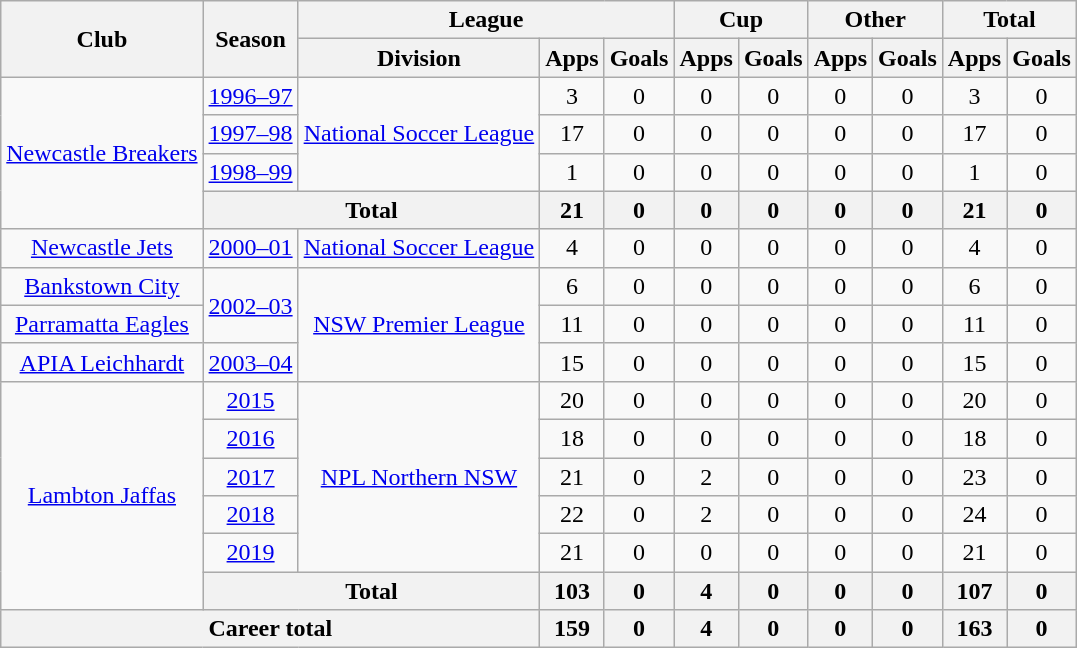<table class="wikitable" style="text-align: center">
<tr>
<th rowspan="2">Club</th>
<th rowspan="2">Season</th>
<th colspan="3">League</th>
<th colspan="2">Cup</th>
<th colspan="2">Other</th>
<th colspan="2">Total</th>
</tr>
<tr>
<th>Division</th>
<th>Apps</th>
<th>Goals</th>
<th>Apps</th>
<th>Goals</th>
<th>Apps</th>
<th>Goals</th>
<th>Apps</th>
<th>Goals</th>
</tr>
<tr>
<td rowspan="4"><a href='#'>Newcastle Breakers</a></td>
<td><a href='#'>1996–97</a></td>
<td rowspan="3"><a href='#'>National Soccer League</a></td>
<td>3</td>
<td>0</td>
<td>0</td>
<td>0</td>
<td>0</td>
<td>0</td>
<td>3</td>
<td>0</td>
</tr>
<tr>
<td><a href='#'>1997–98</a></td>
<td>17</td>
<td>0</td>
<td>0</td>
<td>0</td>
<td>0</td>
<td>0</td>
<td>17</td>
<td>0</td>
</tr>
<tr>
<td><a href='#'>1998–99</a></td>
<td>1</td>
<td>0</td>
<td>0</td>
<td>0</td>
<td>0</td>
<td>0</td>
<td>1</td>
<td>0</td>
</tr>
<tr>
<th colspan="2"><strong>Total</strong></th>
<th>21</th>
<th>0</th>
<th>0</th>
<th>0</th>
<th>0</th>
<th>0</th>
<th>21</th>
<th>0</th>
</tr>
<tr>
<td><a href='#'>Newcastle Jets</a></td>
<td><a href='#'>2000–01</a></td>
<td><a href='#'>National Soccer League</a></td>
<td>4</td>
<td>0</td>
<td>0</td>
<td>0</td>
<td>0</td>
<td>0</td>
<td>4</td>
<td>0</td>
</tr>
<tr>
<td><a href='#'>Bankstown City</a></td>
<td rowspan="2"><a href='#'>2002–03</a></td>
<td rowspan="3"><a href='#'>NSW Premier League</a></td>
<td>6</td>
<td>0</td>
<td>0</td>
<td>0</td>
<td>0</td>
<td>0</td>
<td>6</td>
<td>0</td>
</tr>
<tr>
<td><a href='#'>Parramatta Eagles</a></td>
<td>11</td>
<td>0</td>
<td>0</td>
<td>0</td>
<td>0</td>
<td>0</td>
<td>11</td>
<td>0</td>
</tr>
<tr>
<td><a href='#'>APIA Leichhardt</a></td>
<td><a href='#'>2003–04</a></td>
<td>15</td>
<td>0</td>
<td>0</td>
<td>0</td>
<td>0</td>
<td>0</td>
<td>15</td>
<td>0</td>
</tr>
<tr>
<td rowspan="6"><a href='#'>Lambton Jaffas</a></td>
<td><a href='#'>2015</a></td>
<td rowspan="5"><a href='#'>NPL Northern NSW</a></td>
<td>20</td>
<td>0</td>
<td>0</td>
<td>0</td>
<td>0</td>
<td>0</td>
<td>20</td>
<td>0</td>
</tr>
<tr>
<td><a href='#'>2016</a></td>
<td>18</td>
<td>0</td>
<td>0</td>
<td>0</td>
<td>0</td>
<td>0</td>
<td>18</td>
<td>0</td>
</tr>
<tr>
<td><a href='#'>2017</a></td>
<td>21</td>
<td>0</td>
<td>2</td>
<td>0</td>
<td>0</td>
<td>0</td>
<td>23</td>
<td>0</td>
</tr>
<tr>
<td><a href='#'>2018</a></td>
<td>22</td>
<td>0</td>
<td>2</td>
<td>0</td>
<td>0</td>
<td>0</td>
<td>24</td>
<td>0</td>
</tr>
<tr>
<td><a href='#'>2019</a></td>
<td>21</td>
<td>0</td>
<td>0</td>
<td>0</td>
<td>0</td>
<td>0</td>
<td>21</td>
<td>0</td>
</tr>
<tr>
<th colspan="2"><strong>Total</strong></th>
<th>103</th>
<th>0</th>
<th>4</th>
<th>0</th>
<th>0</th>
<th>0</th>
<th>107</th>
<th>0</th>
</tr>
<tr>
<th colspan="3"><strong>Career total</strong></th>
<th>159</th>
<th>0</th>
<th>4</th>
<th>0</th>
<th>0</th>
<th>0</th>
<th>163</th>
<th>0</th>
</tr>
</table>
